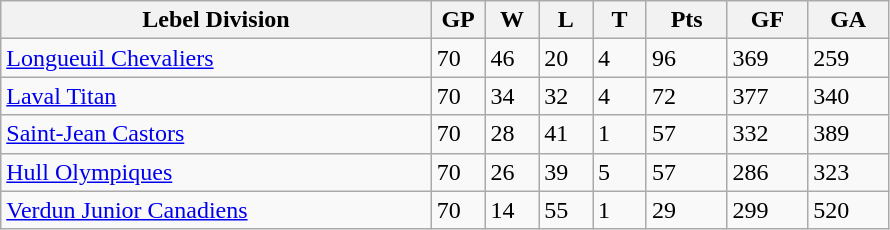<table class="wikitable">
<tr>
<th bgcolor="#DDDDFF" width="40%">Lebel Division</th>
<th bgcolor="#DDDDFF" width="5%">GP</th>
<th bgcolor="#DDDDFF" width="5%">W</th>
<th bgcolor="#DDDDFF" width="5%">L</th>
<th bgcolor="#DDDDFF" width="5%">T</th>
<th bgcolor="#DDDDFF" width="7.5%">Pts</th>
<th bgcolor="#DDDDFF" width="7.5%">GF</th>
<th bgcolor="#DDDDFF" width="7.5%">GA</th>
</tr>
<tr>
<td><a href='#'>Longueuil Chevaliers</a></td>
<td>70</td>
<td>46</td>
<td>20</td>
<td>4</td>
<td>96</td>
<td>369</td>
<td>259</td>
</tr>
<tr>
<td><a href='#'>Laval Titan</a></td>
<td>70</td>
<td>34</td>
<td>32</td>
<td>4</td>
<td>72</td>
<td>377</td>
<td>340</td>
</tr>
<tr>
<td><a href='#'>Saint-Jean Castors</a></td>
<td>70</td>
<td>28</td>
<td>41</td>
<td>1</td>
<td>57</td>
<td>332</td>
<td>389</td>
</tr>
<tr>
<td><a href='#'>Hull Olympiques</a></td>
<td>70</td>
<td>26</td>
<td>39</td>
<td>5</td>
<td>57</td>
<td>286</td>
<td>323</td>
</tr>
<tr>
<td><a href='#'>Verdun Junior Canadiens</a></td>
<td>70</td>
<td>14</td>
<td>55</td>
<td>1</td>
<td>29</td>
<td>299</td>
<td>520</td>
</tr>
</table>
